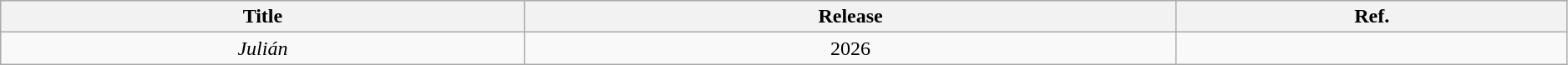<table class="wikitable sortable" style="text-align: center" width=99%>
<tr>
<th scope="col">Title</th>
<th scope="col">Release</th>
<th scope="col">Ref.</th>
</tr>
<tr>
<td scope="row"><em>Julián</em></td>
<td>2026</td>
<td></td>
</tr>
</table>
